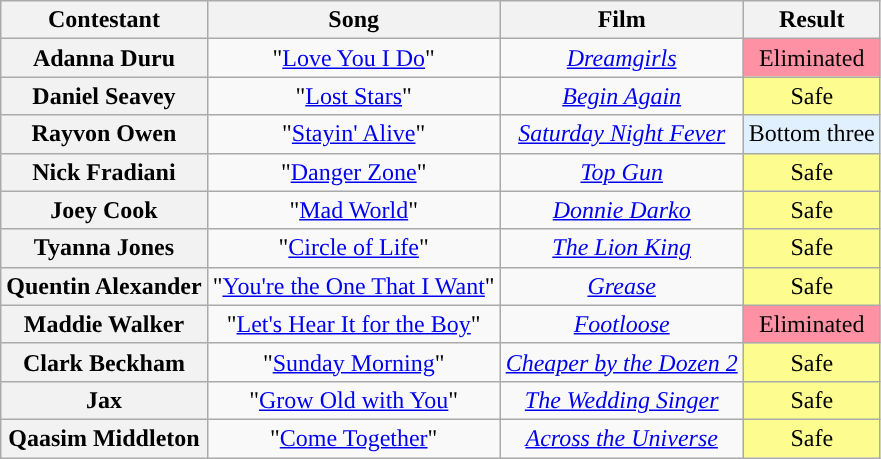<table class="wikitable unsortable" style="text-align:center;">
<tr>
<th scope="col">Contestant</th>
<th scope="col">Song</th>
<th scope="col">Film</th>
<th scope="col">Result</th>
</tr>
<tr>
<th scope="row">Adanna Duru</th>
<td>"<a href='#'>Love You I Do</a>"</td>
<td><em><a href='#'>Dreamgirls</a></em></td>
<td bgcolor="FF91A4">Eliminated</td>
</tr>
<tr>
<th scope="row">Daniel Seavey</th>
<td>"<a href='#'>Lost Stars</a>"</td>
<td><em><a href='#'>Begin Again</a></em></td>
<td style="background:#FDFC8F">Safe</td>
</tr>
<tr>
<th scope="row">Rayvon Owen</th>
<td>"<a href='#'>Stayin' Alive</a>"</td>
<td><em><a href='#'>Saturday Night Fever</a></em></td>
<td bgcolor="E0F0FF">Bottom three</td>
</tr>
<tr>
<th scope="row">Nick Fradiani</th>
<td>"<a href='#'>Danger Zone</a>"</td>
<td><em><a href='#'>Top Gun</a></em></td>
<td style="background:#FDFC8F">Safe</td>
</tr>
<tr>
<th scope="row">Joey Cook</th>
<td>"<a href='#'>Mad World</a>"</td>
<td><em><a href='#'>Donnie Darko</a></em></td>
<td style="background:#FDFC8F">Safe</td>
</tr>
<tr>
<th scope="row">Tyanna Jones</th>
<td>"<a href='#'>Circle of Life</a>"</td>
<td><em><a href='#'>The Lion King</a></em></td>
<td style="background:#FDFC8F">Safe</td>
</tr>
<tr>
<th scope="row">Quentin Alexander</th>
<td>"<a href='#'>You're the One That I Want</a>"</td>
<td><em><a href='#'>Grease</a></em></td>
<td style="background:#FDFC8F">Safe</td>
</tr>
<tr>
<th scope="row">Maddie Walker</th>
<td>"<a href='#'>Let's Hear It for the Boy</a>"</td>
<td><em><a href='#'>Footloose</a></em></td>
<td bgcolor="FF91A4">Eliminated</td>
</tr>
<tr>
<th scope="row">Clark Beckham</th>
<td>"<a href='#'>Sunday Morning</a>"</td>
<td><em><a href='#'>Cheaper by the Dozen 2</a></em></td>
<td style="background:#FDFC8F">Safe</td>
</tr>
<tr>
<th scope="row">Jax</th>
<td>"<a href='#'>Grow Old with You</a>"</td>
<td><em><a href='#'>The Wedding Singer</a></em></td>
<td style="background:#FDFC8F">Safe</td>
</tr>
<tr>
<th scope="row">Qaasim Middleton</th>
<td>"<a href='#'>Come Together</a>"</td>
<td><em><a href='#'>Across the Universe</a></em></td>
<td style="background:#FDFC8F">Safe</td>
</tr>
</table>
